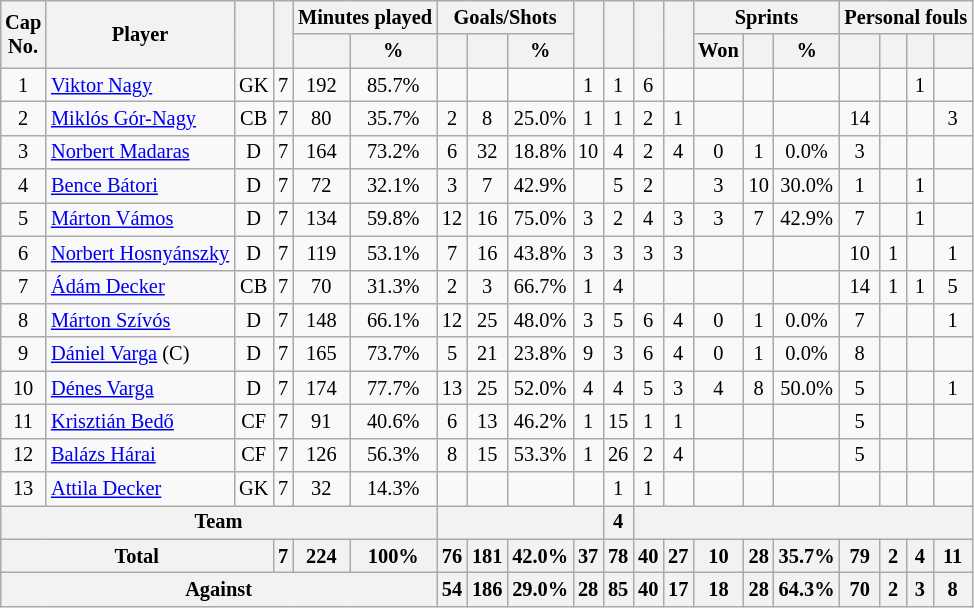<table class="wikitable sortable" style="text-align: center; font-size: 85%; margin-left: 1em;">
<tr>
<th rowspan="2">Cap<br>No.</th>
<th rowspan="2">Player</th>
<th rowspan="2"></th>
<th rowspan="2"></th>
<th colspan="2">Minutes played</th>
<th colspan="3">Goals/Shots</th>
<th rowspan="2"></th>
<th rowspan="2"></th>
<th rowspan="2"></th>
<th rowspan="2"></th>
<th colspan="3">Sprints</th>
<th colspan="4">Personal fouls</th>
</tr>
<tr>
<th></th>
<th>%</th>
<th></th>
<th></th>
<th>%</th>
<th>Won</th>
<th></th>
<th>%</th>
<th></th>
<th></th>
<th></th>
<th></th>
</tr>
<tr>
<td>1</td>
<td style="text-align: left;" data-sort-value="Nagy, Viktor"><a href='#'>Viktor Nagy</a></td>
<td>GK</td>
<td>7</td>
<td>192</td>
<td>85.7%</td>
<td></td>
<td></td>
<td></td>
<td>1</td>
<td>1</td>
<td>6</td>
<td></td>
<td></td>
<td></td>
<td></td>
<td></td>
<td></td>
<td>1</td>
<td></td>
</tr>
<tr>
<td>2</td>
<td style="text-align: left;" data-sort-value="Gór-Nagy, Miklós"><a href='#'>Miklós Gór-Nagy</a></td>
<td>CB</td>
<td>7</td>
<td>80</td>
<td>35.7%</td>
<td>2</td>
<td>8</td>
<td>25.0%</td>
<td>1</td>
<td>1</td>
<td>2</td>
<td>1</td>
<td></td>
<td></td>
<td></td>
<td>14</td>
<td></td>
<td></td>
<td>3</td>
</tr>
<tr>
<td>3</td>
<td style="text-align: left;" data-sort-value="Madaras, Norbert"><a href='#'>Norbert Madaras</a></td>
<td>D</td>
<td>7</td>
<td>164</td>
<td>73.2%</td>
<td>6</td>
<td>32</td>
<td>18.8%</td>
<td>10</td>
<td>4</td>
<td>2</td>
<td>4</td>
<td>0</td>
<td>1</td>
<td>0.0%</td>
<td>3</td>
<td></td>
<td></td>
<td></td>
</tr>
<tr>
<td>4</td>
<td style="text-align: left;" data-sort-value="Bátori, Bence"><a href='#'>Bence Bátori</a></td>
<td>D</td>
<td>7</td>
<td>72</td>
<td>32.1%</td>
<td>3</td>
<td>7</td>
<td>42.9%</td>
<td></td>
<td>5</td>
<td>2</td>
<td></td>
<td>3</td>
<td>10</td>
<td>30.0%</td>
<td>1</td>
<td></td>
<td>1</td>
<td></td>
</tr>
<tr>
<td>5</td>
<td style="text-align: left;" data-sort-value="Vámos, Márton"><a href='#'>Márton Vámos</a></td>
<td>D</td>
<td>7</td>
<td>134</td>
<td>59.8%</td>
<td>12</td>
<td>16</td>
<td>75.0%</td>
<td>3</td>
<td>2</td>
<td>4</td>
<td>3</td>
<td>3</td>
<td>7</td>
<td>42.9%</td>
<td>7</td>
<td></td>
<td>1</td>
<td></td>
</tr>
<tr>
<td>6</td>
<td style="text-align: left;" data-sort-value="Hosnyánszky, Norbert"><a href='#'>Norbert Hosnyánszky</a></td>
<td>D</td>
<td>7</td>
<td>119</td>
<td>53.1%</td>
<td>7</td>
<td>16</td>
<td>43.8%</td>
<td>3</td>
<td>3</td>
<td>3</td>
<td>3</td>
<td></td>
<td></td>
<td></td>
<td>10</td>
<td>1</td>
<td></td>
<td>1</td>
</tr>
<tr>
<td>7</td>
<td style="text-align: left;" data-sort-value="Decker, Ádám"><a href='#'>Ádám Decker</a></td>
<td>CB</td>
<td>7</td>
<td>70</td>
<td>31.3%</td>
<td>2</td>
<td>3</td>
<td>66.7%</td>
<td>1</td>
<td>4</td>
<td></td>
<td></td>
<td></td>
<td></td>
<td></td>
<td>14</td>
<td>1</td>
<td>1</td>
<td>5</td>
</tr>
<tr>
<td>8</td>
<td style="text-align: left;" data-sort-value="Szívós, Márton"><a href='#'>Márton Szívós</a></td>
<td>D</td>
<td>7</td>
<td>148</td>
<td>66.1%</td>
<td>12</td>
<td>25</td>
<td>48.0%</td>
<td>3</td>
<td>5</td>
<td>6</td>
<td>4</td>
<td>0</td>
<td>1</td>
<td>0.0%</td>
<td>7</td>
<td></td>
<td></td>
<td>1</td>
</tr>
<tr>
<td>9</td>
<td style="text-align: left;" data-sort-value="Varga, Dániel"><a href='#'>Dániel Varga</a> (C)</td>
<td>D</td>
<td>7</td>
<td>165</td>
<td>73.7%</td>
<td>5</td>
<td>21</td>
<td>23.8%</td>
<td>9</td>
<td>3</td>
<td>6</td>
<td>4</td>
<td>0</td>
<td>1</td>
<td>0.0%</td>
<td>8</td>
<td></td>
<td></td>
<td></td>
</tr>
<tr>
<td>10</td>
<td style="text-align: left;" data-sort-value="Varga, Dénes"><a href='#'>Dénes Varga</a></td>
<td>D</td>
<td>7</td>
<td>174</td>
<td>77.7%</td>
<td>13</td>
<td>25</td>
<td>52.0%</td>
<td>4</td>
<td>4</td>
<td>5</td>
<td>3</td>
<td>4</td>
<td>8</td>
<td>50.0%</td>
<td>5</td>
<td></td>
<td></td>
<td>1</td>
</tr>
<tr>
<td>11</td>
<td style="text-align: left;" data-sort-value="Bedő, Krisztián"><a href='#'>Krisztián Bedő</a></td>
<td>CF</td>
<td>7</td>
<td>91</td>
<td>40.6%</td>
<td>6</td>
<td>13</td>
<td>46.2%</td>
<td>1</td>
<td>15</td>
<td>1</td>
<td>1</td>
<td></td>
<td></td>
<td></td>
<td>5</td>
<td></td>
<td></td>
<td></td>
</tr>
<tr>
<td>12</td>
<td style="text-align: left;" data-sort-value="Hárai, Balázs"><a href='#'>Balázs Hárai</a></td>
<td>CF</td>
<td>7</td>
<td>126</td>
<td>56.3%</td>
<td>8</td>
<td>15</td>
<td>53.3%</td>
<td>1</td>
<td>26</td>
<td>2</td>
<td>4</td>
<td></td>
<td></td>
<td></td>
<td>5</td>
<td></td>
<td></td>
<td></td>
</tr>
<tr>
<td>13</td>
<td style="text-align: left;" data-sort-value="Decker, Attila"><a href='#'>Attila Decker</a></td>
<td>GK</td>
<td>7</td>
<td>32</td>
<td>14.3%</td>
<td></td>
<td></td>
<td></td>
<td></td>
<td>1</td>
<td>1</td>
<td></td>
<td></td>
<td></td>
<td></td>
<td></td>
<td></td>
<td></td>
<td></td>
</tr>
<tr>
<th colspan="6">Team</th>
<th colspan="4"></th>
<th>4</th>
<th colspan="9"></th>
</tr>
<tr>
<th colspan="3">Total</th>
<th>7</th>
<th>224</th>
<th>100%</th>
<th>76</th>
<th>181</th>
<th>42.0%</th>
<th>37</th>
<th>78</th>
<th>40</th>
<th>27</th>
<th>10</th>
<th>28</th>
<th>35.7%</th>
<th>79</th>
<th>2</th>
<th>4</th>
<th>11</th>
</tr>
<tr>
<th colspan="6">Against</th>
<th>54</th>
<th>186</th>
<th>29.0%</th>
<th>28</th>
<th>85</th>
<th>40</th>
<th>17</th>
<th>18</th>
<th>28</th>
<th>64.3%</th>
<th>70</th>
<th>2</th>
<th>3</th>
<th>8</th>
</tr>
</table>
